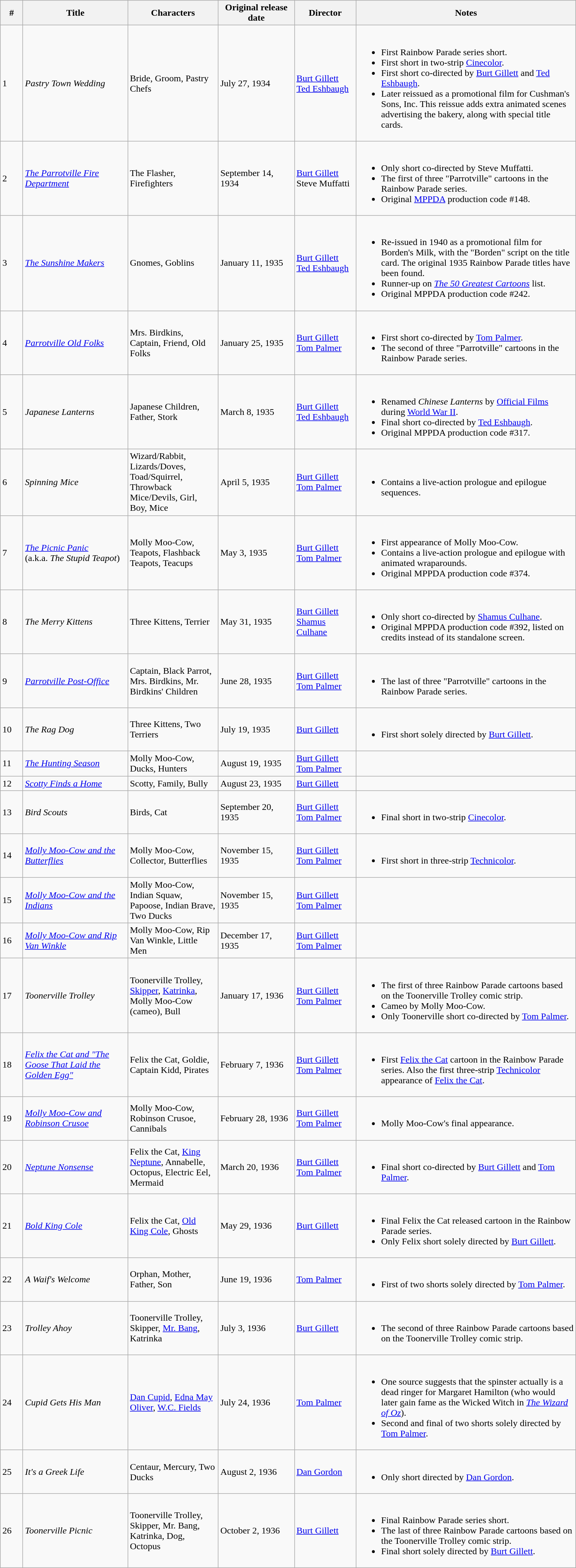<table class="wikitable" margin:auto;">
<tr>
<th style="width:2em">#</th>
<th width="175">Title</th>
<th width="150">Characters</th>
<th width="125">Original release date</th>
<th width="100">Director</th>
<th width="375">Notes</th>
</tr>
<tr>
<td>1</td>
<td><em>Pastry Town Wedding</em></td>
<td>Bride, Groom, Pastry Chefs</td>
<td>July 27, 1934</td>
<td><a href='#'>Burt Gillett</a> <br> <a href='#'>Ted Eshbaugh</a></td>
<td><br><ul><li>First Rainbow Parade series short.</li><li>First short in two-strip <a href='#'>Cinecolor</a>.</li><li>First short co-directed by <a href='#'>Burt Gillett</a> and <a href='#'>Ted Eshbaugh</a>.</li><li>Later reissued as a promotional film for Cushman's Sons, Inc. This reissue adds extra animated scenes advertising the bakery, along with special title cards.</li></ul></td>
</tr>
<tr>
<td>2</td>
<td><em><a href='#'>The Parrotville Fire Department</a></em></td>
<td>The Flasher, Firefighters</td>
<td>September 14, 1934</td>
<td><a href='#'>Burt Gillett</a> <br> Steve Muffatti</td>
<td><br><ul><li>Only short co-directed by Steve Muffatti.</li><li>The first of three "Parrotville" cartoons in the Rainbow Parade series.</li><li>Original <a href='#'>MPPDA</a> production code #148.</li></ul></td>
</tr>
<tr>
<td>3</td>
<td><em><a href='#'>The Sunshine Makers</a></em></td>
<td>Gnomes, Goblins</td>
<td>January 11, 1935</td>
<td><a href='#'>Burt Gillett</a> <br> <a href='#'>Ted Eshbaugh</a></td>
<td><br><ul><li>Re-issued in 1940 as a promotional film for Borden's Milk, with the "Borden" script on the title card. The original 1935 Rainbow Parade titles have been found.</li><li>Runner-up on <em><a href='#'>The 50 Greatest Cartoons</a></em> list.</li><li>Original MPPDA production code #242.</li></ul></td>
</tr>
<tr>
<td>4</td>
<td><em><a href='#'>Parrotville Old Folks</a></em></td>
<td>Mrs. Birdkins, Captain, Friend, Old Folks</td>
<td>January 25, 1935</td>
<td><a href='#'>Burt Gillett</a> <br> <a href='#'>Tom Palmer</a></td>
<td><br><ul><li>First short co-directed by <a href='#'>Tom Palmer</a>.</li><li>The second of three "Parrotville" cartoons in the Rainbow Parade series.</li></ul></td>
</tr>
<tr>
<td>5</td>
<td><em>Japanese Lanterns</em></td>
<td>Japanese Children, Father, Stork</td>
<td>March 8, 1935</td>
<td><a href='#'>Burt Gillett</a> <br> <a href='#'>Ted Eshbaugh</a></td>
<td><br><ul><li>Renamed <em>Chinese Lanterns</em> by <a href='#'>Official Films</a> during <a href='#'>World War II</a>.</li><li>Final short co-directed by <a href='#'>Ted Eshbaugh</a>.</li><li>Original MPPDA production code #317.</li></ul></td>
</tr>
<tr>
<td>6</td>
<td><em>Spinning Mice</em></td>
<td>Wizard/Rabbit, Lizards/Doves, Toad/Squirrel, Throwback Mice/Devils, Girl, Boy, Mice</td>
<td>April 5, 1935</td>
<td><a href='#'>Burt Gillett</a> <br> <a href='#'>Tom Palmer</a></td>
<td><br><ul><li>Contains a live-action prologue and epilogue sequences.</li></ul></td>
</tr>
<tr>
<td>7</td>
<td><em><a href='#'>The Picnic Panic</a></em> <br> (a.k.a. <em>The Stupid Teapot</em>)</td>
<td>Molly Moo-Cow, Teapots, Flashback Teapots, Teacups</td>
<td>May 3, 1935</td>
<td><a href='#'>Burt Gillett</a> <br> <a href='#'>Tom Palmer</a></td>
<td><br><ul><li>First appearance of Molly Moo-Cow.</li><li>Contains a live-action prologue and epilogue with animated wraparounds.</li><li>Original MPPDA production code #374.</li></ul></td>
</tr>
<tr>
<td>8</td>
<td><em>The Merry Kittens</em></td>
<td>Three Kittens, Terrier</td>
<td>May 31, 1935</td>
<td><a href='#'>Burt Gillett</a> <br> <a href='#'>Shamus Culhane</a></td>
<td><br><ul><li>Only short co-directed by <a href='#'>Shamus Culhane</a>.</li><li>Original MPPDA production code #392, listed on credits instead of its standalone screen.</li></ul></td>
</tr>
<tr>
<td>9</td>
<td><em><a href='#'>Parrotville Post-Office</a></em></td>
<td>Captain, Black Parrot, Mrs. Birdkins, Mr. Birdkins' Children</td>
<td>June 28, 1935</td>
<td><a href='#'>Burt Gillett</a> <br> <a href='#'>Tom Palmer</a></td>
<td><br><ul><li>The last of three "Parrotville" cartoons in the Rainbow Parade series.</li></ul></td>
</tr>
<tr>
<td>10</td>
<td><em>The Rag Dog</em></td>
<td>Three Kittens, Two Terriers</td>
<td>July 19, 1935</td>
<td><a href='#'>Burt Gillett</a></td>
<td><br><ul><li>First short solely directed by <a href='#'>Burt Gillett</a>.</li></ul></td>
</tr>
<tr>
<td>11</td>
<td><em><a href='#'>The Hunting Season</a></em></td>
<td>Molly Moo-Cow, Ducks, Hunters</td>
<td>August 19, 1935</td>
<td><a href='#'>Burt Gillett</a> <br> <a href='#'>Tom Palmer</a></td>
<td></td>
</tr>
<tr>
<td>12</td>
<td><em><a href='#'>Scotty Finds a Home</a></em></td>
<td>Scotty, Family, Bully</td>
<td>August 23, 1935</td>
<td><a href='#'>Burt Gillett</a></td>
<td></td>
</tr>
<tr>
<td>13</td>
<td><em>Bird Scouts</em></td>
<td>Birds, Cat</td>
<td>September 20, 1935</td>
<td><a href='#'>Burt Gillett</a> <br> <a href='#'>Tom Palmer</a></td>
<td><br><ul><li>Final short in two-strip <a href='#'>Cinecolor</a>.</li></ul></td>
</tr>
<tr>
<td>14</td>
<td><em><a href='#'>Molly Moo-Cow and the Butterflies</a></em></td>
<td>Molly Moo-Cow, Collector, Butterflies</td>
<td>November 15, 1935</td>
<td><a href='#'>Burt Gillett</a> <br> <a href='#'>Tom Palmer</a></td>
<td><br><ul><li>First short in three-strip <a href='#'>Technicolor</a>.</li></ul></td>
</tr>
<tr>
<td>15</td>
<td><em><a href='#'>Molly Moo-Cow and the Indians</a></em></td>
<td>Molly Moo-Cow, Indian Squaw, Papoose, Indian Brave, Two Ducks</td>
<td>November 15, 1935</td>
<td><a href='#'>Burt Gillett</a> <br> <a href='#'>Tom Palmer</a></td>
<td></td>
</tr>
<tr>
<td>16</td>
<td><em><a href='#'>Molly Moo-Cow and Rip Van Winkle</a></em></td>
<td>Molly Moo-Cow, Rip Van Winkle, Little Men</td>
<td>December 17, 1935</td>
<td><a href='#'>Burt Gillett</a> <br> <a href='#'>Tom Palmer</a></td>
<td></td>
</tr>
<tr>
<td>17</td>
<td><em>Toonerville Trolley</em></td>
<td>Toonerville Trolley, <a href='#'>Skipper</a>, <a href='#'>Katrinka</a>, Molly Moo-Cow (cameo), Bull</td>
<td>January 17, 1936</td>
<td><a href='#'>Burt Gillett</a> <br> <a href='#'>Tom Palmer</a></td>
<td><br><ul><li>The first of three Rainbow Parade cartoons based on the Toonerville Trolley comic strip.</li><li>Cameo by Molly Moo-Cow.</li><li>Only Toonerville short co-directed by <a href='#'>Tom Palmer</a>.</li></ul></td>
</tr>
<tr>
<td>18</td>
<td><em><a href='#'>Felix the Cat and "The Goose That Laid the Golden Egg"</a></em></td>
<td>Felix the Cat, Goldie, Captain Kidd, Pirates</td>
<td>February 7, 1936</td>
<td><a href='#'>Burt Gillett</a> <br> <a href='#'>Tom Palmer</a></td>
<td><br><ul><li>First <a href='#'>Felix the Cat</a> cartoon in the Rainbow Parade series. Also the first three-strip <a href='#'>Technicolor</a> appearance of <a href='#'>Felix the Cat</a>.</li></ul></td>
</tr>
<tr>
<td>19</td>
<td><em><a href='#'>Molly Moo-Cow and Robinson Crusoe</a></em></td>
<td>Molly Moo-Cow, Robinson Crusoe, Cannibals</td>
<td>February 28, 1936</td>
<td><a href='#'>Burt Gillett</a> <br> <a href='#'>Tom Palmer</a></td>
<td><br><ul><li>Molly Moo-Cow's final appearance.</li></ul></td>
</tr>
<tr>
<td>20</td>
<td><em><a href='#'>Neptune Nonsense</a></em></td>
<td>Felix the Cat, <a href='#'>King Neptune</a>, Annabelle, Octopus, Electric Eel, Mermaid</td>
<td>March 20, 1936</td>
<td><a href='#'>Burt Gillett</a> <br> <a href='#'>Tom Palmer</a></td>
<td><br><ul><li>Final short co-directed by <a href='#'>Burt Gillett</a> and <a href='#'>Tom Palmer</a>.</li></ul></td>
</tr>
<tr>
<td>21</td>
<td><em><a href='#'>Bold King Cole</a></em></td>
<td>Felix the Cat, <a href='#'>Old King Cole</a>, Ghosts</td>
<td>May 29, 1936</td>
<td><a href='#'>Burt Gillett</a></td>
<td><br><ul><li>Final Felix the Cat released cartoon in the Rainbow Parade series.</li><li>Only Felix short solely directed by <a href='#'>Burt Gillett</a>.</li></ul></td>
</tr>
<tr>
<td>22</td>
<td><em>A Waif's Welcome</em></td>
<td>Orphan, Mother, Father, Son</td>
<td>June 19, 1936</td>
<td><a href='#'>Tom Palmer</a></td>
<td><br><ul><li>First of two shorts solely directed by <a href='#'>Tom Palmer</a>.</li></ul></td>
</tr>
<tr>
<td>23</td>
<td><em>Trolley Ahoy</em></td>
<td>Toonerville Trolley, Skipper, <a href='#'>Mr. Bang</a>, Katrinka</td>
<td>July 3, 1936</td>
<td><a href='#'>Burt Gillett</a></td>
<td><br><ul><li>The second of three Rainbow Parade cartoons based on the Toonerville Trolley comic strip.</li></ul></td>
</tr>
<tr>
<td>24</td>
<td><em>Cupid Gets His Man</em></td>
<td><a href='#'>Dan Cupid</a>, <a href='#'>Edna May Oliver</a>, <a href='#'>W.C. Fields</a></td>
<td>July 24, 1936</td>
<td><a href='#'>Tom Palmer</a></td>
<td><br><ul><li>One source suggests that the spinster actually is a dead ringer for Margaret Hamilton (who would later gain fame as the Wicked Witch in <em><a href='#'>The Wizard of Oz</a></em>).</li><li>Second and final of two shorts solely directed by <a href='#'>Tom Palmer</a>.</li></ul></td>
</tr>
<tr>
<td>25</td>
<td><em>It's a Greek Life</em></td>
<td>Centaur, Mercury, Two Ducks</td>
<td>August 2, 1936</td>
<td><a href='#'>Dan Gordon</a></td>
<td><br><ul><li>Only short directed by <a href='#'>Dan Gordon</a>.</li></ul></td>
</tr>
<tr>
<td>26</td>
<td><em>Toonerville Picnic</em></td>
<td>Toonerville Trolley, Skipper, Mr. Bang, Katrinka, Dog, Octopus</td>
<td>October 2, 1936</td>
<td><a href='#'>Burt Gillett</a></td>
<td><br><ul><li>Final Rainbow Parade series short.</li><li>The last of three Rainbow Parade cartoons based on the Toonerville Trolley comic strip.</li><li>Final short solely directed by <a href='#'>Burt Gillett</a>.</li></ul></td>
</tr>
</table>
